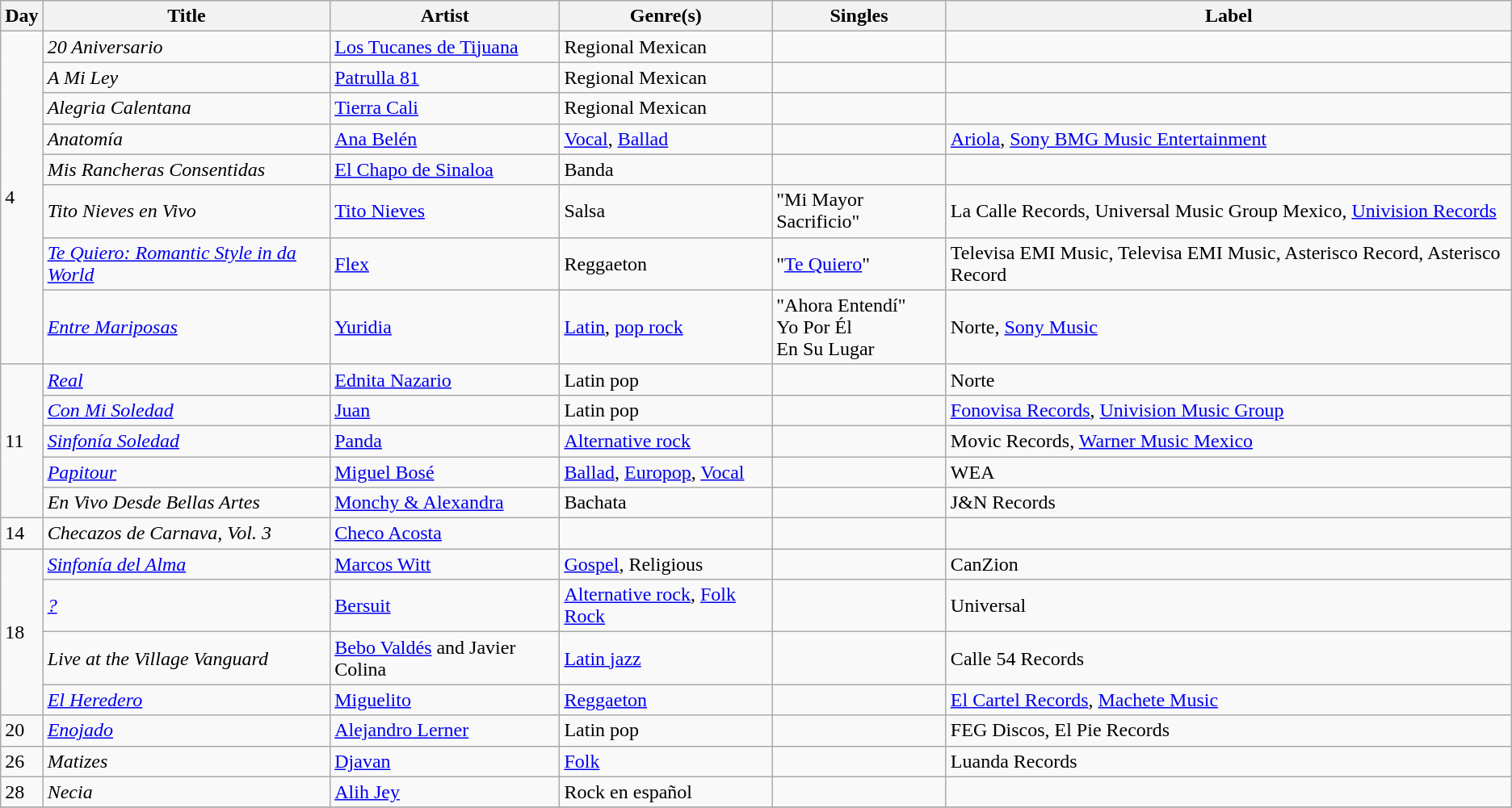<table class="wikitable sortable" style="text-align: left;">
<tr>
<th>Day</th>
<th>Title</th>
<th>Artist</th>
<th>Genre(s)</th>
<th>Singles</th>
<th>Label</th>
</tr>
<tr>
<td rowspan="8">4</td>
<td><em>20 Aniversario</em></td>
<td><a href='#'>Los Tucanes de Tijuana</a></td>
<td>Regional Mexican</td>
<td></td>
<td></td>
</tr>
<tr>
<td><em>A Mi Ley</em></td>
<td><a href='#'>Patrulla 81</a></td>
<td>Regional Mexican</td>
<td></td>
<td></td>
</tr>
<tr>
<td><em>Alegria Calentana</em></td>
<td><a href='#'>Tierra Cali</a></td>
<td>Regional Mexican</td>
<td></td>
<td></td>
</tr>
<tr>
<td><em>Anatomía</em></td>
<td><a href='#'>Ana Belén</a></td>
<td><a href='#'>Vocal</a>, <a href='#'>Ballad</a></td>
<td></td>
<td><a href='#'>Ariola</a>, <a href='#'>Sony BMG Music Entertainment</a></td>
</tr>
<tr>
<td><em>Mis Rancheras Consentidas</em></td>
<td><a href='#'>El Chapo de Sinaloa</a></td>
<td>Banda</td>
<td></td>
<td></td>
</tr>
<tr>
<td><em>Tito Nieves en Vivo</em></td>
<td><a href='#'>Tito Nieves</a></td>
<td>Salsa</td>
<td>"Mi Mayor Sacrificio"</td>
<td>La Calle Records, Universal Music Group Mexico, <a href='#'>Univision Records</a></td>
</tr>
<tr>
<td><em><a href='#'>Te Quiero: Romantic Style in da World</a></em></td>
<td><a href='#'>Flex</a></td>
<td>Reggaeton</td>
<td>"<a href='#'>Te Quiero</a>"</td>
<td>Televisa EMI Music, Televisa EMI Music, Asterisco Record, Asterisco Record</td>
</tr>
<tr>
<td><em><a href='#'>Entre Mariposas</a></em></td>
<td><a href='#'>Yuridia</a></td>
<td><a href='#'>Latin</a>, <a href='#'>pop rock</a></td>
<td>"Ahora Entendí"<br>Yo Por Él<br>En Su Lugar</td>
<td>Norte, <a href='#'>Sony Music</a></td>
</tr>
<tr>
<td rowspan="5">11</td>
<td><em><a href='#'>Real</a></em></td>
<td><a href='#'>Ednita Nazario</a></td>
<td>Latin pop</td>
<td></td>
<td>Norte</td>
</tr>
<tr>
<td><em><a href='#'>Con Mi Soledad</a></em></td>
<td><a href='#'>Juan</a></td>
<td>Latin pop</td>
<td></td>
<td><a href='#'>Fonovisa Records</a>, <a href='#'>Univision Music Group</a></td>
</tr>
<tr>
<td><em><a href='#'>Sinfonía Soledad</a></em></td>
<td><a href='#'>Panda</a></td>
<td><a href='#'>Alternative rock</a></td>
<td></td>
<td>Movic Records, <a href='#'>Warner Music Mexico</a></td>
</tr>
<tr>
<td><em><a href='#'>Papitour</a></em></td>
<td><a href='#'>Miguel Bosé</a></td>
<td><a href='#'>Ballad</a>, <a href='#'>Europop</a>, <a href='#'>Vocal</a></td>
<td></td>
<td>WEA</td>
</tr>
<tr>
<td><em>En Vivo Desde Bellas Artes</em></td>
<td><a href='#'>Monchy & Alexandra</a></td>
<td>Bachata</td>
<td></td>
<td>J&N Records</td>
</tr>
<tr>
<td>14</td>
<td><em>Checazos de Carnava, Vol. 3</em></td>
<td><a href='#'>Checo Acosta</a></td>
<td></td>
<td></td>
<td></td>
</tr>
<tr>
<td rowspan="4">18</td>
<td><em><a href='#'>Sinfonía del Alma</a></em></td>
<td><a href='#'>Marcos Witt</a></td>
<td><a href='#'>Gospel</a>, Religious</td>
<td></td>
<td>CanZion</td>
</tr>
<tr>
<td><em><a href='#'>?</a></em></td>
<td><a href='#'>Bersuit</a></td>
<td><a href='#'>Alternative rock</a>, <a href='#'>Folk Rock</a></td>
<td></td>
<td>Universal</td>
</tr>
<tr>
<td><em>Live at the Village Vanguard</em></td>
<td><a href='#'>Bebo Valdés</a> and Javier Colina</td>
<td><a href='#'>Latin jazz</a></td>
<td></td>
<td>Calle 54 Records</td>
</tr>
<tr>
<td><em><a href='#'>El Heredero</a></em></td>
<td><a href='#'>Miguelito</a></td>
<td><a href='#'>Reggaeton</a></td>
<td></td>
<td><a href='#'>El Cartel Records</a>, <a href='#'>Machete Music</a></td>
</tr>
<tr>
<td>20</td>
<td><em><a href='#'>Enojado</a></em></td>
<td><a href='#'>Alejandro Lerner</a></td>
<td>Latin pop</td>
<td></td>
<td>FEG Discos, El Pie Records</td>
</tr>
<tr>
<td>26</td>
<td><em>Matizes</em></td>
<td><a href='#'>Djavan</a></td>
<td><a href='#'>Folk</a></td>
<td></td>
<td>Luanda Records</td>
</tr>
<tr>
<td>28</td>
<td><em>Necia</em></td>
<td><a href='#'>Alih Jey</a></td>
<td>Rock en español</td>
<td></td>
<td></td>
</tr>
<tr>
</tr>
</table>
